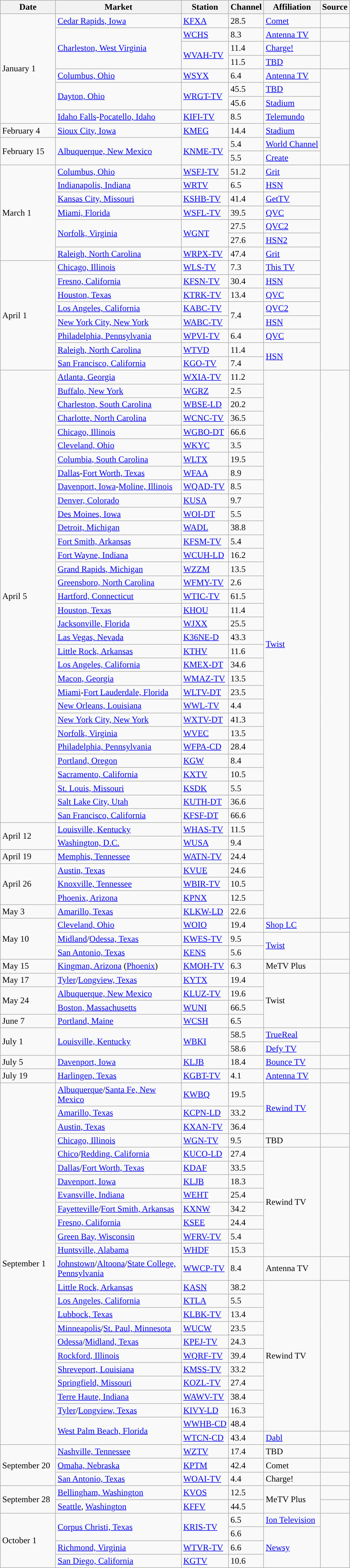<table class="wikitable">
<tr>
<th style="text-align:center; width:95px;">Date</th>
<th style="text-align:center; width:225px;">Market</th>
<th style="text-align:center; width=75px;">Station</th>
<th style="text-align:center; width=30px;">Channel</th>
<th style="text-align:center; width=225px;">Affiliation</th>
<th style="text-align:center;">Source</th>
</tr>
<tr>
<td rowspan="8">January 1</td>
<td><a href='#'>Cedar Rapids, Iowa</a></td>
<td><a href='#'>KFXA</a></td>
<td>28.5</td>
<td><a href='#'>Comet</a></td>
<td></td>
</tr>
<tr>
<td rowspan="3"><a href='#'>Charleston, West Virginia</a></td>
<td><a href='#'>WCHS</a></td>
<td>8.3</td>
<td><a href='#'>Antenna TV</a></td>
<td></td>
</tr>
<tr>
<td rowspan="2"><a href='#'>WVAH-TV</a></td>
<td>11.4</td>
<td><a href='#'>Charge!</a></td>
<td rowspan="2"></td>
</tr>
<tr>
<td>11.5</td>
<td><a href='#'>TBD</a></td>
</tr>
<tr>
<td><a href='#'>Columbus, Ohio</a></td>
<td><a href='#'>WSYX</a></td>
<td>6.4</td>
<td><a href='#'>Antenna TV</a></td>
<td rowspan="7"></td>
</tr>
<tr>
<td rowspan="2"><a href='#'>Dayton, Ohio</a></td>
<td rowspan="2"><a href='#'>WRGT-TV</a></td>
<td>45.5</td>
<td><a href='#'>TBD</a></td>
</tr>
<tr>
<td>45.6</td>
<td><a href='#'>Stadium</a></td>
</tr>
<tr>
<td><a href='#'>Idaho Falls</a>-<a href='#'>Pocatello, Idaho</a></td>
<td><a href='#'>KIFI-TV</a></td>
<td>8.5</td>
<td><a href='#'>Telemundo</a></td>
</tr>
<tr>
<td>February 4</td>
<td><a href='#'>Sioux City, Iowa</a></td>
<td><a href='#'>KMEG</a></td>
<td>14.4</td>
<td><a href='#'>Stadium</a></td>
</tr>
<tr>
<td rowspan="2">February 15</td>
<td rowspan="2"><a href='#'>Albuquerque, New Mexico</a></td>
<td rowspan="2"><a href='#'>KNME-TV</a></td>
<td>5.4</td>
<td><a href='#'>World Channel</a></td>
</tr>
<tr>
<td>5.5</td>
<td><a href='#'>Create</a></td>
</tr>
<tr>
<td rowspan="7">March 1</td>
<td><a href='#'>Columbus, Ohio</a></td>
<td><a href='#'>WSFJ-TV</a></td>
<td>51.2</td>
<td><a href='#'>Grit</a></td>
<td rowspan="15"></td>
</tr>
<tr>
<td><a href='#'>Indianapolis, Indiana</a></td>
<td><a href='#'>WRTV</a></td>
<td>6.5</td>
<td><a href='#'>HSN</a></td>
</tr>
<tr>
<td><a href='#'>Kansas City, Missouri</a></td>
<td><a href='#'>KSHB-TV</a></td>
<td>41.4</td>
<td><a href='#'>GetTV</a></td>
</tr>
<tr>
<td><a href='#'>Miami, Florida</a></td>
<td><a href='#'>WSFL-TV</a></td>
<td>39.5</td>
<td><a href='#'>QVC</a></td>
</tr>
<tr>
<td rowspan="2"><a href='#'>Norfolk, Virginia</a></td>
<td rowspan="2"><a href='#'>WGNT</a></td>
<td>27.5</td>
<td><a href='#'>QVC2</a></td>
</tr>
<tr>
<td>27.6</td>
<td><a href='#'>HSN2</a></td>
</tr>
<tr>
<td><a href='#'>Raleigh, North Carolina</a></td>
<td><a href='#'>WRPX-TV</a></td>
<td>47.4</td>
<td><a href='#'>Grit</a></td>
</tr>
<tr>
<td rowspan="8">April 1</td>
<td><a href='#'>Chicago, Illinois</a></td>
<td><a href='#'>WLS-TV</a></td>
<td>7.3</td>
<td><a href='#'>This TV</a></td>
</tr>
<tr>
<td><a href='#'>Fresno, California</a></td>
<td><a href='#'>KFSN-TV</a></td>
<td>30.4</td>
<td><a href='#'>HSN</a></td>
</tr>
<tr>
<td><a href='#'>Houston, Texas</a></td>
<td><a href='#'>KTRK-TV</a></td>
<td>13.4</td>
<td><a href='#'>QVC</a></td>
</tr>
<tr>
<td><a href='#'>Los Angeles, California</a></td>
<td><a href='#'>KABC-TV</a></td>
<td rowspan="2">7.4</td>
<td><a href='#'>QVC2</a></td>
</tr>
<tr>
<td><a href='#'>New York City, New York</a></td>
<td><a href='#'>WABC-TV</a></td>
<td><a href='#'>HSN</a></td>
</tr>
<tr>
<td><a href='#'>Philadelphia, Pennsylvania</a></td>
<td><a href='#'>WPVI-TV</a></td>
<td>6.4</td>
<td><a href='#'>QVC</a></td>
</tr>
<tr>
<td><a href='#'>Raleigh, North Carolina</a></td>
<td><a href='#'>WTVD</a></td>
<td>11.4</td>
<td rowspan="2"><a href='#'>HSN</a></td>
</tr>
<tr>
<td><a href='#'>San Francisco, California</a></td>
<td><a href='#'>KGO-TV</a></td>
<td>7.4</td>
</tr>
<tr>
<td rowspan="33">April 5</td>
<td><a href='#'>Atlanta, Georgia</a></td>
<td><a href='#'>WXIA-TV</a></td>
<td>11.2</td>
<td rowspan="40"><a href='#'>Twist</a></td>
<td rowspan="40"></td>
</tr>
<tr>
<td><a href='#'>Buffalo, New York</a></td>
<td><a href='#'>WGRZ</a></td>
<td>2.5</td>
</tr>
<tr>
<td><a href='#'>Charleston, South Carolina</a></td>
<td><a href='#'>WBSE-LD</a></td>
<td>20.2</td>
</tr>
<tr>
<td><a href='#'>Charlotte, North Carolina</a></td>
<td><a href='#'>WCNC-TV</a></td>
<td>36.5</td>
</tr>
<tr>
<td><a href='#'>Chicago, Illinois</a></td>
<td><a href='#'>WGBO-DT</a></td>
<td>66.6</td>
</tr>
<tr>
<td><a href='#'>Cleveland, Ohio</a></td>
<td><a href='#'>WKYC</a></td>
<td>3.5</td>
</tr>
<tr>
<td><a href='#'>Columbia, South Carolina</a></td>
<td><a href='#'>WLTX</a></td>
<td>19.5</td>
</tr>
<tr>
<td><a href='#'>Dallas</a>-<a href='#'>Fort Worth, Texas</a></td>
<td><a href='#'>WFAA</a></td>
<td>8.9</td>
</tr>
<tr>
<td><a href='#'>Davenport, Iowa</a>-<a href='#'>Moline, Illinois</a></td>
<td><a href='#'>WQAD-TV</a></td>
<td>8.5</td>
</tr>
<tr>
<td><a href='#'>Denver, Colorado</a></td>
<td><a href='#'>KUSA</a></td>
<td>9.7</td>
</tr>
<tr>
<td><a href='#'>Des Moines, Iowa</a></td>
<td><a href='#'>WOI-DT</a></td>
<td>5.5</td>
</tr>
<tr>
<td><a href='#'>Detroit, Michigan</a></td>
<td><a href='#'>WADL</a></td>
<td>38.8</td>
</tr>
<tr>
<td><a href='#'>Fort Smith, Arkansas</a></td>
<td><a href='#'>KFSM-TV</a></td>
<td>5.4</td>
</tr>
<tr>
<td><a href='#'>Fort Wayne, Indiana</a></td>
<td><a href='#'>WCUH-LD</a></td>
<td>16.2</td>
</tr>
<tr>
<td><a href='#'>Grand Rapids, Michigan</a></td>
<td><a href='#'>WZZM</a></td>
<td>13.5</td>
</tr>
<tr>
<td><a href='#'>Greensboro, North Carolina</a></td>
<td><a href='#'>WFMY-TV</a></td>
<td>2.6</td>
</tr>
<tr>
<td><a href='#'>Hartford, Connecticut</a></td>
<td><a href='#'>WTIC-TV</a></td>
<td>61.5</td>
</tr>
<tr>
<td><a href='#'>Houston, Texas</a></td>
<td><a href='#'>KHOU</a></td>
<td>11.4</td>
</tr>
<tr>
<td><a href='#'>Jacksonville, Florida</a></td>
<td><a href='#'>WJXX</a></td>
<td>25.5</td>
</tr>
<tr>
<td><a href='#'>Las Vegas, Nevada</a></td>
<td><a href='#'>K36NE-D</a></td>
<td>43.3</td>
</tr>
<tr>
<td><a href='#'>Little Rock, Arkansas</a></td>
<td><a href='#'>KTHV</a></td>
<td>11.6</td>
</tr>
<tr>
<td><a href='#'>Los Angeles, California</a></td>
<td><a href='#'>KMEX-DT</a></td>
<td>34.6</td>
</tr>
<tr>
<td><a href='#'>Macon, Georgia</a></td>
<td><a href='#'>WMAZ-TV</a></td>
<td>13.5</td>
</tr>
<tr>
<td><a href='#'>Miami</a>-<a href='#'>Fort Lauderdale, Florida</a></td>
<td><a href='#'>WLTV-DT</a></td>
<td>23.5</td>
</tr>
<tr>
<td><a href='#'>New Orleans, Louisiana</a></td>
<td><a href='#'>WWL-TV</a></td>
<td>4.4</td>
</tr>
<tr>
<td><a href='#'>New York City, New York</a></td>
<td><a href='#'>WXTV-DT</a></td>
<td>41.3</td>
</tr>
<tr>
<td><a href='#'>Norfolk, Virginia</a></td>
<td><a href='#'>WVEC</a></td>
<td>13.5</td>
</tr>
<tr>
<td><a href='#'>Philadelphia, Pennsylvania</a></td>
<td><a href='#'>WFPA-CD</a></td>
<td>28.4</td>
</tr>
<tr>
<td><a href='#'>Portland, Oregon</a></td>
<td><a href='#'>KGW</a></td>
<td>8.4</td>
</tr>
<tr>
<td><a href='#'>Sacramento, California</a></td>
<td><a href='#'>KXTV</a></td>
<td>10.5</td>
</tr>
<tr>
<td><a href='#'>St. Louis, Missouri</a></td>
<td><a href='#'>KSDK</a></td>
<td>5.5</td>
</tr>
<tr>
<td><a href='#'>Salt Lake City, Utah</a></td>
<td><a href='#'>KUTH-DT</a></td>
<td>36.6</td>
</tr>
<tr>
<td><a href='#'>San Francisco, California</a></td>
<td><a href='#'>KFSF-DT</a></td>
<td>66.6</td>
</tr>
<tr>
<td rowspan="2">April 12</td>
<td><a href='#'>Louisville, Kentucky</a></td>
<td><a href='#'>WHAS-TV</a></td>
<td>11.5</td>
</tr>
<tr>
<td><a href='#'>Washington, D.C.</a></td>
<td><a href='#'>WUSA</a></td>
<td>9.4</td>
</tr>
<tr>
<td>April 19</td>
<td><a href='#'>Memphis, Tennessee</a></td>
<td><a href='#'>WATN-TV</a></td>
<td>24.4</td>
</tr>
<tr>
<td rowspan="3">April 26</td>
<td><a href='#'>Austin, Texas</a></td>
<td><a href='#'>KVUE</a></td>
<td>24.6</td>
</tr>
<tr>
<td><a href='#'>Knoxville, Tennessee</a></td>
<td><a href='#'>WBIR-TV</a></td>
<td>10.5</td>
</tr>
<tr>
<td><a href='#'>Phoenix, Arizona</a></td>
<td><a href='#'>KPNX</a></td>
<td>12.5</td>
</tr>
<tr>
<td>May 3</td>
<td><a href='#'>Amarillo, Texas</a></td>
<td><a href='#'>KLKW-LD</a></td>
<td>22.6</td>
</tr>
<tr>
<td rowspan="3">May 10</td>
<td><a href='#'>Cleveland, Ohio</a></td>
<td><a href='#'>WOIO</a></td>
<td>19.4</td>
<td><a href='#'>Shop LC</a></td>
<td></td>
</tr>
<tr>
<td><a href='#'>Midland</a>/<a href='#'>Odessa, Texas</a></td>
<td><a href='#'>KWES-TV</a></td>
<td>9.5</td>
<td rowspan="2"><a href='#'>Twist</a></td>
<td rowspan="2"></td>
</tr>
<tr>
<td><a href='#'>San Antonio, Texas</a></td>
<td><a href='#'>KENS</a></td>
<td>5.6</td>
</tr>
<tr>
<td>May 15</td>
<td><a href='#'>Kingman, Arizona</a> (<a href='#'>Phoenix</a>)</td>
<td><a href='#'>KMOH-TV</a></td>
<td>6.3</td>
<td>MeTV Plus</td>
<td></td>
</tr>
<tr>
<td>May 17</td>
<td><a href='#'>Tyler</a>/<a href='#'>Longview, Texas</a></td>
<td><a href='#'>KYTX</a></td>
<td>19.4</td>
<td rowspan="4">Twist</td>
<td rowspan=4></td>
</tr>
<tr>
<td rowspan="2">May 24</td>
<td><a href='#'>Albuquerque, New Mexico</a></td>
<td><a href='#'>KLUZ-TV</a></td>
<td>19.6</td>
</tr>
<tr>
<td><a href='#'>Boston, Massachusetts</a></td>
<td><a href='#'>WUNI</a></td>
<td>66.5</td>
</tr>
<tr>
<td>June 7</td>
<td><a href='#'>Portland, Maine</a></td>
<td><a href='#'>WCSH</a></td>
<td>6.5</td>
</tr>
<tr>
<td rowspan="2">July 1</td>
<td rowspan="2"><a href='#'>Louisville, Kentucky</a></td>
<td rowspan="2"><a href='#'>WBKI</a></td>
<td>58.5</td>
<td><a href='#'>TrueReal</a></td>
<td rowspan="2"></td>
</tr>
<tr>
<td>58.6</td>
<td><a href='#'>Defy TV</a></td>
</tr>
<tr>
<td>July 5</td>
<td><a href='#'>Davenport, Iowa</a></td>
<td><a href='#'>KLJB</a></td>
<td>18.4</td>
<td><a href='#'>Bounce TV</a></td>
<td></td>
</tr>
<tr>
<td>July 19</td>
<td><a href='#'>Harlingen, Texas</a></td>
<td><a href='#'>KGBT-TV</a></td>
<td>4.1</td>
<td><a href='#'>Antenna TV</a></td>
<td></td>
</tr>
<tr>
<td rowspan="25">September 1</td>
<td><a href='#'>Albuquerque</a>/<a href='#'>Santa Fe, New Mexico</a></td>
<td><a href='#'>KWBQ</a></td>
<td>19.5</td>
<td rowspan="3"><a href='#'>Rewind TV</a></td>
<td rowspan="3"></td>
</tr>
<tr>
<td><a href='#'>Amarillo, Texas</a></td>
<td><a href='#'>KCPN-LD</a></td>
<td>33.2</td>
</tr>
<tr>
<td><a href='#'>Austin, Texas</a></td>
<td><a href='#'>KXAN-TV</a></td>
<td>36.4</td>
</tr>
<tr>
<td><a href='#'>Chicago, Illinois</a></td>
<td><a href='#'>WGN-TV</a></td>
<td>9.5</td>
<td>TBD</td>
<td></td>
</tr>
<tr>
<td><a href='#'>Chico</a>/<a href='#'>Redding, California</a></td>
<td><a href='#'>KUCO-LD</a></td>
<td>27.4</td>
<td rowspan="8">Rewind TV</td>
<td rowspan="8"></td>
</tr>
<tr>
<td><a href='#'>Dallas</a>/<a href='#'>Fort Worth, Texas</a></td>
<td><a href='#'>KDAF</a></td>
<td>33.5</td>
</tr>
<tr>
<td><a href='#'>Davenport, Iowa</a></td>
<td><a href='#'>KLJB</a></td>
<td>18.3</td>
</tr>
<tr>
<td><a href='#'>Evansville, Indiana</a></td>
<td><a href='#'>WEHT</a></td>
<td>25.4</td>
</tr>
<tr>
<td><a href='#'>Fayetteville</a>/<a href='#'>Fort Smith, Arkansas</a></td>
<td><a href='#'>KXNW</a></td>
<td>34.2</td>
</tr>
<tr>
<td><a href='#'>Fresno, California</a></td>
<td><a href='#'>KSEE</a></td>
<td>24.4</td>
</tr>
<tr>
<td><a href='#'>Green Bay, Wisconsin</a></td>
<td><a href='#'>WFRV-TV</a></td>
<td>5.4</td>
</tr>
<tr>
<td><a href='#'>Huntsville, Alabama</a></td>
<td><a href='#'>WHDF</a></td>
<td>15.3</td>
</tr>
<tr>
<td><a href='#'>Johnstown</a>/<a href='#'>Altoona</a>/<a href='#'>State College, Pennsylvania</a></td>
<td><a href='#'>WWCP-TV</a></td>
<td>8.4</td>
<td>Antenna TV</td>
<td></td>
</tr>
<tr>
<td><a href='#'>Little Rock, Arkansas</a></td>
<td><a href='#'>KASN</a></td>
<td>38.2</td>
<td rowspan="11">Rewind TV</td>
<td rowspan="11"></td>
</tr>
<tr>
<td><a href='#'>Los Angeles, California</a></td>
<td><a href='#'>KTLA</a></td>
<td>5.5</td>
</tr>
<tr>
<td><a href='#'>Lubbock, Texas</a></td>
<td><a href='#'>KLBK-TV</a></td>
<td>13.4</td>
</tr>
<tr>
<td><a href='#'>Minneapolis</a>/<a href='#'>St. Paul, Minnesota</a></td>
<td><a href='#'>WUCW</a></td>
<td>23.5</td>
</tr>
<tr>
<td><a href='#'>Odessa</a>/<a href='#'>Midland, Texas</a></td>
<td><a href='#'>KPEJ-TV</a></td>
<td>24.3</td>
</tr>
<tr>
<td><a href='#'>Rockford, Illinois</a></td>
<td><a href='#'>WQRF-TV</a></td>
<td>39.4</td>
</tr>
<tr>
<td><a href='#'>Shreveport, Louisiana</a></td>
<td><a href='#'>KMSS-TV</a></td>
<td>33.2</td>
</tr>
<tr>
<td><a href='#'>Springfield, Missouri</a></td>
<td><a href='#'>KOZL-TV</a></td>
<td>27.4</td>
</tr>
<tr>
<td><a href='#'>Terre Haute, Indiana</a></td>
<td><a href='#'>WAWV-TV</a></td>
<td>38.4</td>
</tr>
<tr>
<td><a href='#'>Tyler</a>/<a href='#'>Longview, Texas</a></td>
<td><a href='#'>KIVY-LD</a></td>
<td>16.3</td>
</tr>
<tr>
<td rowspan="2"><a href='#'>West Palm Beach, Florida</a></td>
<td><a href='#'>WWHB-CD</a></td>
<td>48.4</td>
</tr>
<tr>
<td><a href='#'>WTCN-CD</a></td>
<td>43.4</td>
<td><a href='#'>Dabl</a></td>
<td></td>
</tr>
<tr>
<td rowspan="3">September 20</td>
<td><a href='#'>Nashville, Tennessee</a></td>
<td><a href='#'>WZTV</a></td>
<td>17.4</td>
<td>TBD</td>
<td></td>
</tr>
<tr>
<td><a href='#'>Omaha, Nebraska</a></td>
<td><a href='#'>KPTM</a></td>
<td>42.4</td>
<td>Comet</td>
<td></td>
</tr>
<tr>
<td><a href='#'>San Antonio, Texas</a></td>
<td><a href='#'>WOAI-TV</a></td>
<td>4.4</td>
<td>Charge!</td>
<td></td>
</tr>
<tr>
<td rowspan="2">September 28</td>
<td><a href='#'>Bellingham, Washington</a></td>
<td><a href='#'>KVOS</a></td>
<td>12.5</td>
<td rowspan="2">MeTV Plus</td>
<td></td>
</tr>
<tr>
<td><a href='#'>Seattle</a>, <a href='#'>Washington</a></td>
<td><a href='#'>KFFV</a></td>
<td>44.5</td>
<td></td>
</tr>
<tr>
<td rowspan="4">October 1</td>
<td rowspan="2"><a href='#'>Corpus Christi, Texas</a></td>
<td rowspan="2"><a href='#'>KRIS-TV</a></td>
<td>6.5</td>
<td><a href='#'>Ion Television</a></td>
<td rowspan="4"></td>
</tr>
<tr>
<td>6.6</td>
<td rowspan="3"><a href='#'>Newsy</a></td>
</tr>
<tr>
<td><a href='#'>Richmond, Virginia</a></td>
<td><a href='#'>WTVR-TV</a></td>
<td>6.6</td>
</tr>
<tr>
<td><a href='#'>San Diego, California</a></td>
<td><a href='#'>KGTV</a></td>
<td>10.6</td>
</tr>
</table>
